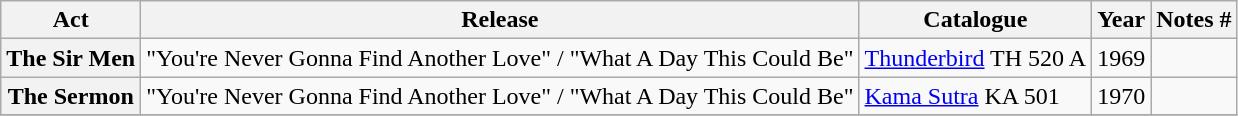<table class="wikitable plainrowheaders sortable">
<tr>
<th scope="col" class="unsortable">Act</th>
<th scope="col">Release</th>
<th scope="col">Catalogue</th>
<th scope="col">Year</th>
<th scope="col" class="unsortable">Notes #</th>
</tr>
<tr>
<th scope="row">The Sir Men</th>
<td>"You're Never Gonna Find Another Love" / "What A Day This Could Be"</td>
<td><a href='#'>Thunderbird</a> TH 520 A</td>
<td>1969</td>
<td></td>
</tr>
<tr>
<th scope="row">The Sermon</th>
<td>"You're Never Gonna Find Another Love" / "What A Day This Could Be"</td>
<td><a href='#'>Kama Sutra</a> KA 501</td>
<td>1970</td>
<td></td>
</tr>
<tr>
</tr>
</table>
